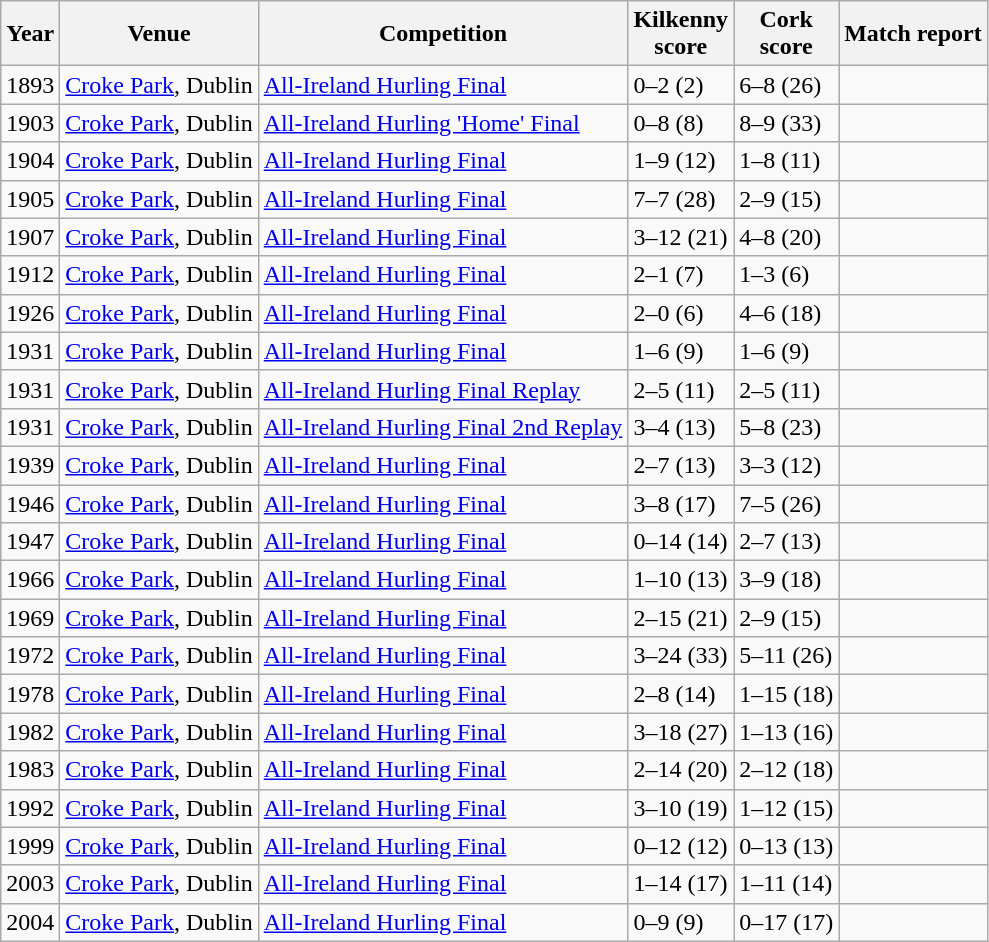<table class="wikitable">
<tr>
<th width=30 style="text-align: center;">Year</th>
<th>Venue</th>
<th>Competition</th>
<th>Kilkenny <br> score</th>
<th>Cork<br> score</th>
<th>Match report</th>
</tr>
<tr>
<td>1893</td>
<td><a href='#'>Croke Park</a>, Dublin</td>
<td><a href='#'>All-Ireland Hurling Final</a></td>
<td>0–2 (2)</td>
<td>6–8 (26)</td>
<td></td>
</tr>
<tr>
<td>1903</td>
<td><a href='#'>Croke Park</a>, Dublin</td>
<td><a href='#'>All-Ireland Hurling 'Home' Final</a></td>
<td>0–8 (8)</td>
<td>8–9 (33)</td>
<td></td>
</tr>
<tr>
<td>1904</td>
<td><a href='#'>Croke Park</a>, Dublin</td>
<td><a href='#'>All-Ireland Hurling Final</a></td>
<td>1–9 (12)</td>
<td>1–8 (11)</td>
<td></td>
</tr>
<tr>
<td>1905</td>
<td><a href='#'>Croke Park</a>, Dublin</td>
<td><a href='#'>All-Ireland Hurling Final</a></td>
<td>7–7 (28)</td>
<td>2–9 (15)</td>
<td></td>
</tr>
<tr>
<td>1907</td>
<td><a href='#'>Croke Park</a>, Dublin</td>
<td><a href='#'>All-Ireland Hurling Final</a></td>
<td>3–12 (21)</td>
<td>4–8 (20)</td>
<td></td>
</tr>
<tr>
<td>1912</td>
<td><a href='#'>Croke Park</a>, Dublin</td>
<td><a href='#'>All-Ireland Hurling Final</a></td>
<td>2–1 (7)</td>
<td>1–3 (6)</td>
<td></td>
</tr>
<tr>
<td>1926</td>
<td><a href='#'>Croke Park</a>, Dublin</td>
<td><a href='#'>All-Ireland Hurling Final</a></td>
<td>2–0 (6)</td>
<td>4–6 (18)</td>
<td></td>
</tr>
<tr>
<td>1931</td>
<td><a href='#'>Croke Park</a>, Dublin</td>
<td><a href='#'>All-Ireland Hurling Final</a></td>
<td>1–6 (9)</td>
<td>1–6 (9)</td>
<td></td>
</tr>
<tr>
<td>1931</td>
<td><a href='#'>Croke Park</a>, Dublin</td>
<td><a href='#'>All-Ireland Hurling Final Replay</a></td>
<td>2–5 (11)</td>
<td>2–5 (11)</td>
<td></td>
</tr>
<tr>
<td>1931</td>
<td><a href='#'>Croke Park</a>, Dublin</td>
<td><a href='#'>All-Ireland Hurling Final 2nd Replay</a></td>
<td>3–4 (13)</td>
<td>5–8 (23)</td>
<td></td>
</tr>
<tr>
<td>1939</td>
<td><a href='#'>Croke Park</a>, Dublin</td>
<td><a href='#'>All-Ireland Hurling Final</a></td>
<td>2–7 (13)</td>
<td>3–3 (12)</td>
<td></td>
</tr>
<tr>
<td>1946</td>
<td><a href='#'>Croke Park</a>, Dublin</td>
<td><a href='#'>All-Ireland Hurling Final</a></td>
<td>3–8 (17)</td>
<td>7–5 (26)</td>
<td></td>
</tr>
<tr>
<td>1947</td>
<td><a href='#'>Croke Park</a>, Dublin</td>
<td><a href='#'>All-Ireland Hurling Final</a></td>
<td>0–14 (14)</td>
<td>2–7 (13)</td>
<td></td>
</tr>
<tr>
<td>1966</td>
<td><a href='#'>Croke Park</a>, Dublin</td>
<td><a href='#'>All-Ireland Hurling Final</a></td>
<td>1–10 (13)</td>
<td>3–9 (18)</td>
<td></td>
</tr>
<tr>
<td>1969</td>
<td><a href='#'>Croke Park</a>, Dublin</td>
<td><a href='#'>All-Ireland Hurling Final</a></td>
<td>2–15 (21)</td>
<td>2–9 (15)</td>
<td></td>
</tr>
<tr>
<td>1972</td>
<td><a href='#'>Croke Park</a>, Dublin</td>
<td><a href='#'>All-Ireland Hurling Final</a></td>
<td>3–24 (33)</td>
<td>5–11 (26)</td>
<td></td>
</tr>
<tr>
<td>1978</td>
<td><a href='#'>Croke Park</a>, Dublin</td>
<td><a href='#'>All-Ireland Hurling Final</a></td>
<td>2–8 (14)</td>
<td>1–15 (18)</td>
<td></td>
</tr>
<tr>
<td>1982</td>
<td><a href='#'>Croke Park</a>, Dublin</td>
<td><a href='#'>All-Ireland Hurling Final</a></td>
<td>3–18 (27)</td>
<td>1–13 (16)</td>
<td></td>
</tr>
<tr>
<td>1983</td>
<td><a href='#'>Croke Park</a>, Dublin</td>
<td><a href='#'>All-Ireland Hurling Final</a></td>
<td>2–14 (20)</td>
<td>2–12 (18)</td>
<td></td>
</tr>
<tr>
<td>1992</td>
<td><a href='#'>Croke Park</a>, Dublin</td>
<td><a href='#'>All-Ireland Hurling Final</a></td>
<td>3–10 (19)</td>
<td>1–12 (15)</td>
<td></td>
</tr>
<tr>
<td>1999</td>
<td><a href='#'>Croke Park</a>, Dublin</td>
<td><a href='#'>All-Ireland Hurling Final</a></td>
<td>0–12 (12)</td>
<td>0–13 (13)</td>
<td></td>
</tr>
<tr>
<td>2003</td>
<td><a href='#'>Croke Park</a>, Dublin</td>
<td><a href='#'>All-Ireland Hurling Final</a></td>
<td>1–14 (17)</td>
<td>1–11 (14)</td>
<td></td>
</tr>
<tr>
<td>2004</td>
<td><a href='#'>Croke Park</a>, Dublin</td>
<td><a href='#'>All-Ireland Hurling Final</a></td>
<td>0–9 (9)</td>
<td>0–17 (17)</td>
<td></td>
</tr>
</table>
